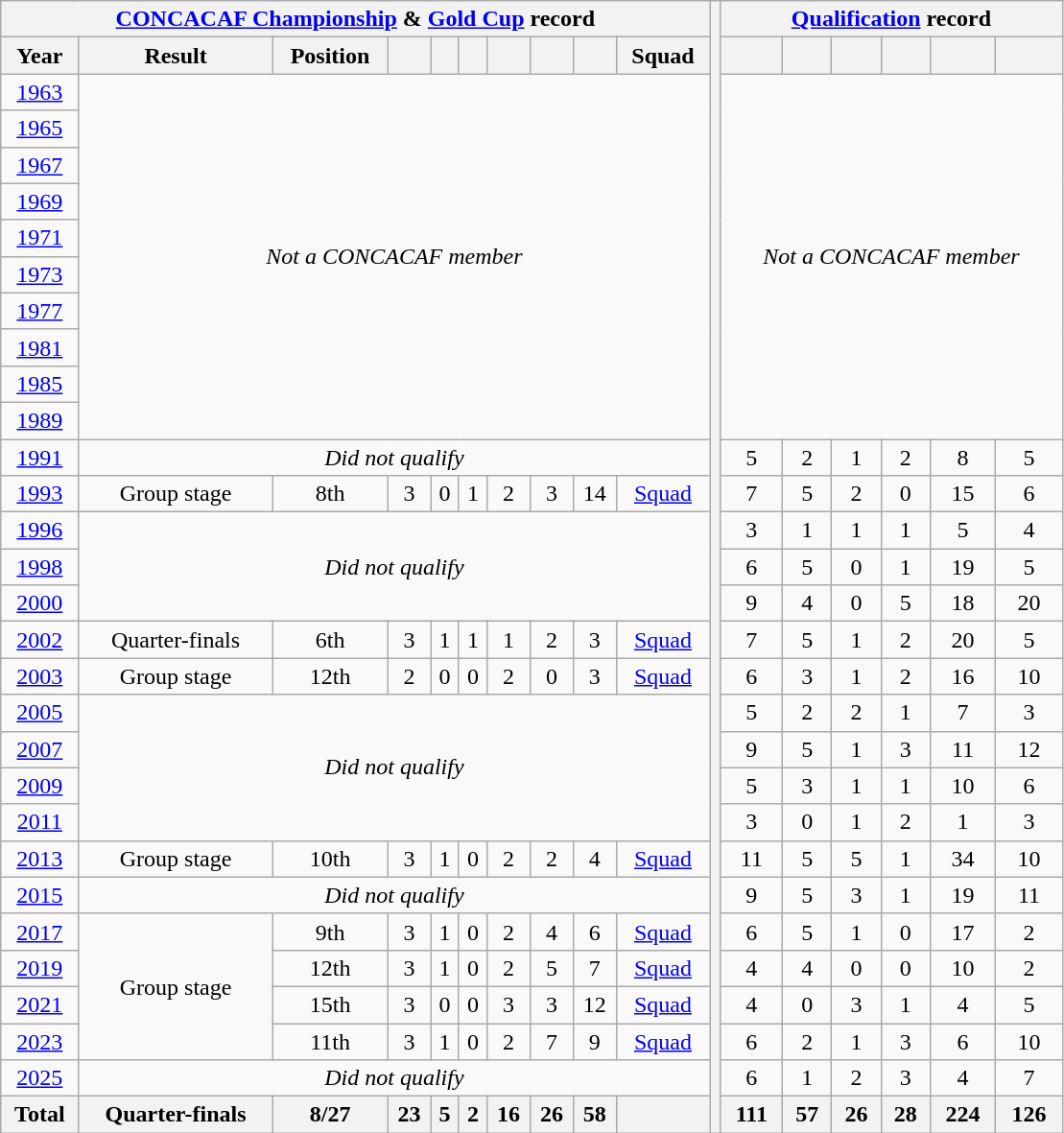<table class="wikitable" style="text-align:center">
<tr>
<th colspan=10><a href='#'>CONCACAF Championship</a> & <a href='#'>Gold Cup</a> record</th>
<th width=1% rowspan=31></th>
<th colspan=6><a href='#'>Qualification</a> record</th>
</tr>
<tr>
<th>Year</th>
<th>Result</th>
<th>Position</th>
<th></th>
<th></th>
<th></th>
<th></th>
<th></th>
<th></th>
<th>Squad</th>
<th></th>
<th></th>
<th></th>
<th></th>
<th></th>
<th></th>
</tr>
<tr>
<td> <a href='#'>1963</a></td>
<td colspan=9 rowspan=10><em>Not a CONCACAF member</em></td>
<td colspan=6 rowspan=10><em>Not a CONCACAF member</em></td>
</tr>
<tr>
<td> <a href='#'>1965</a></td>
</tr>
<tr>
<td> <a href='#'>1967</a></td>
</tr>
<tr>
<td> <a href='#'>1969</a></td>
</tr>
<tr>
<td> <a href='#'>1971</a></td>
</tr>
<tr>
<td> <a href='#'>1973</a></td>
</tr>
<tr>
<td> <a href='#'>1977</a></td>
</tr>
<tr>
<td> <a href='#'>1981</a></td>
</tr>
<tr>
<td><a href='#'>1985</a></td>
</tr>
<tr>
<td><a href='#'>1989</a></td>
</tr>
<tr>
<td> <a href='#'>1991</a></td>
<td colspan=9><em>Did not qualify</em></td>
<td>5</td>
<td>2</td>
<td>1</td>
<td>2</td>
<td>8</td>
<td>5</td>
</tr>
<tr>
<td>  <a href='#'>1993</a></td>
<td>Group stage</td>
<td>8th</td>
<td>3</td>
<td>0</td>
<td>1</td>
<td>2</td>
<td>3</td>
<td>14</td>
<td><a href='#'>Squad</a></td>
<td>7</td>
<td>5</td>
<td>2</td>
<td>0</td>
<td>15</td>
<td>6</td>
</tr>
<tr>
<td> <a href='#'>1996</a></td>
<td colspan=9 rowspan=3><em>Did not qualify</em></td>
<td>3</td>
<td>1</td>
<td>1</td>
<td>1</td>
<td>5</td>
<td>4</td>
</tr>
<tr>
<td> <a href='#'>1998</a></td>
<td>6</td>
<td>5</td>
<td>0</td>
<td>1</td>
<td>19</td>
<td>5</td>
</tr>
<tr>
<td> <a href='#'>2000</a></td>
<td>9</td>
<td>4</td>
<td>0</td>
<td>5</td>
<td>18</td>
<td>20</td>
</tr>
<tr>
<td> <a href='#'>2002</a></td>
<td>Quarter-finals</td>
<td>6th</td>
<td>3</td>
<td>1</td>
<td>1</td>
<td>1</td>
<td>2</td>
<td>3</td>
<td><a href='#'>Squad</a></td>
<td>7</td>
<td>5</td>
<td>1</td>
<td>2</td>
<td>20</td>
<td>5</td>
</tr>
<tr>
<td>  <a href='#'>2003</a></td>
<td>Group stage</td>
<td>12th</td>
<td>2</td>
<td>0</td>
<td>0</td>
<td>2</td>
<td>0</td>
<td>3</td>
<td><a href='#'>Squad</a></td>
<td>6</td>
<td>3</td>
<td>1</td>
<td>2</td>
<td>16</td>
<td>10</td>
</tr>
<tr>
<td> <a href='#'>2005</a></td>
<td rowspan=4 colspan=9><em>Did not qualify</em></td>
<td>5</td>
<td>2</td>
<td>2</td>
<td>1</td>
<td>7</td>
<td>3</td>
</tr>
<tr>
<td> <a href='#'>2007</a></td>
<td>9</td>
<td>5</td>
<td>1</td>
<td>3</td>
<td>11</td>
<td>12</td>
</tr>
<tr>
<td> <a href='#'>2009</a></td>
<td>5</td>
<td>3</td>
<td>1</td>
<td>1</td>
<td>10</td>
<td>6</td>
</tr>
<tr>
<td> <a href='#'>2011</a></td>
<td>3</td>
<td>0</td>
<td>1</td>
<td>2</td>
<td>1</td>
<td>3</td>
</tr>
<tr>
<td> <a href='#'>2013</a></td>
<td>Group stage</td>
<td>10th</td>
<td>3</td>
<td>1</td>
<td>0</td>
<td>2</td>
<td>2</td>
<td>4</td>
<td><a href='#'>Squad</a></td>
<td>11</td>
<td>5</td>
<td>5</td>
<td>1</td>
<td>34</td>
<td>10</td>
</tr>
<tr>
<td>  <a href='#'>2015</a></td>
<td colspan=9><em>Did not qualify</em></td>
<td>9</td>
<td>5</td>
<td>3</td>
<td>1</td>
<td>19</td>
<td>11</td>
</tr>
<tr>
<td> <a href='#'>2017</a></td>
<td rowspan="4">Group stage</td>
<td>9th</td>
<td>3</td>
<td>1</td>
<td>0</td>
<td>2</td>
<td>4</td>
<td>6</td>
<td><a href='#'>Squad</a></td>
<td>6</td>
<td>5</td>
<td>1</td>
<td>0</td>
<td>17</td>
<td>2</td>
</tr>
<tr>
<td>   <a href='#'>2019</a></td>
<td>12th</td>
<td>3</td>
<td>1</td>
<td>0</td>
<td>2</td>
<td>5</td>
<td>7</td>
<td><a href='#'>Squad</a></td>
<td>4</td>
<td>4</td>
<td>0</td>
<td>0</td>
<td>10</td>
<td>2</td>
</tr>
<tr>
<td> <a href='#'>2021</a></td>
<td>15th</td>
<td>3</td>
<td>0</td>
<td>0</td>
<td>3</td>
<td>3</td>
<td>12</td>
<td><a href='#'>Squad</a></td>
<td>4</td>
<td>0</td>
<td>3</td>
<td>1</td>
<td>4</td>
<td>5</td>
</tr>
<tr>
<td>  <a href='#'>2023</a></td>
<td>11th</td>
<td>3</td>
<td>1</td>
<td>0</td>
<td>2</td>
<td>7</td>
<td>9</td>
<td><a href='#'>Squad</a></td>
<td>6</td>
<td>2</td>
<td>1</td>
<td>3</td>
<td>6</td>
<td>10</td>
</tr>
<tr>
<td>  <a href='#'>2025</a></td>
<td colspan=9><em>Did not qualify</em></td>
<td>6</td>
<td>1</td>
<td>2</td>
<td>3</td>
<td>4</td>
<td>7</td>
</tr>
<tr>
<th>Total</th>
<th>Quarter-finals</th>
<th>8/27</th>
<th>23</th>
<th>5</th>
<th>2</th>
<th>16</th>
<th>26</th>
<th>58</th>
<th></th>
<th>111</th>
<th>57</th>
<th>26</th>
<th>28</th>
<th>224</th>
<th>126</th>
</tr>
</table>
